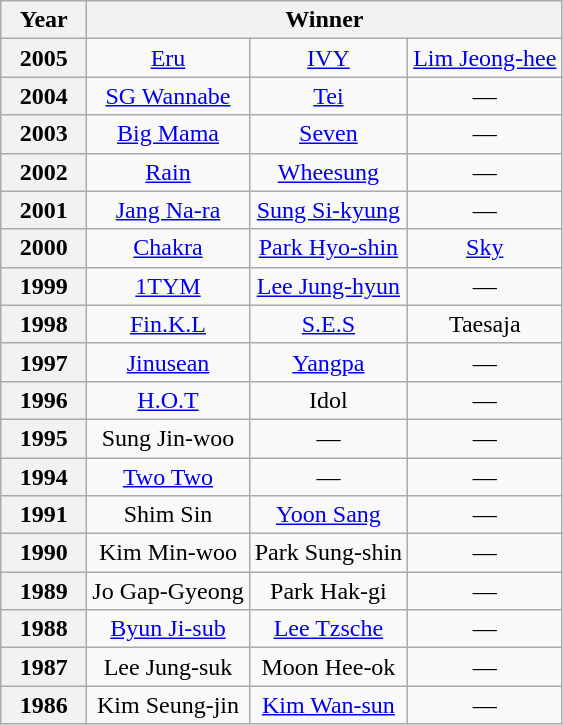<table class="wikitable plainrowheaders" style="text-align: center">
<tr>
<th scope="col" width="50">Year</th>
<th scope="col" colspan="3">Winner</th>
</tr>
<tr>
<th scope="row" style="text-align:center;">2005</th>
<td><a href='#'>Eru</a></td>
<td><a href='#'>IVY</a></td>
<td><a href='#'>Lim Jeong-hee</a></td>
</tr>
<tr>
<th scope="row" style="text-align:center;">2004</th>
<td><a href='#'>SG Wannabe</a></td>
<td><a href='#'>Tei</a></td>
<td>—</td>
</tr>
<tr>
<th scope="row" style="text-align:center;">2003</th>
<td><a href='#'>Big Mama</a></td>
<td><a href='#'>Seven</a></td>
<td>—</td>
</tr>
<tr>
<th scope="row" style="text-align:center;">2002</th>
<td><a href='#'>Rain</a></td>
<td><a href='#'>Wheesung</a></td>
<td>—</td>
</tr>
<tr>
<th scope="row" style="text-align:center;">2001</th>
<td><a href='#'>Jang Na-ra</a></td>
<td><a href='#'>Sung Si-kyung</a></td>
<td>—</td>
</tr>
<tr>
<th scope="row" style="text-align:center;">2000</th>
<td><a href='#'>Chakra</a></td>
<td><a href='#'>Park Hyo-shin</a></td>
<td><a href='#'>Sky</a></td>
</tr>
<tr>
<th scope="row" style="text-align:center;">1999</th>
<td><a href='#'>1TYM</a></td>
<td><a href='#'>Lee Jung-hyun</a></td>
<td>—</td>
</tr>
<tr>
<th scope="row" style="text-align:center;">1998</th>
<td><a href='#'>Fin.K.L</a></td>
<td><a href='#'>S.E.S</a></td>
<td>Taesaja</td>
</tr>
<tr>
<th scope="row" style="text-align:center;">1997</th>
<td><a href='#'>Jinusean</a></td>
<td><a href='#'>Yangpa</a></td>
<td>—</td>
</tr>
<tr>
<th scope="row" style="text-align:center;">1996</th>
<td><a href='#'>H.O.T</a></td>
<td>Idol</td>
<td>—</td>
</tr>
<tr>
<th scope="row" style="text-align:center;">1995</th>
<td>Sung Jin-woo</td>
<td>—</td>
<td>—</td>
</tr>
<tr>
<th scope="row" style="text-align:center;">1994</th>
<td><a href='#'>Two Two</a></td>
<td>—</td>
<td>—</td>
</tr>
<tr>
<th scope="row" style="text-align:center;">1991</th>
<td>Shim Sin</td>
<td><a href='#'>Yoon Sang</a></td>
<td>—</td>
</tr>
<tr>
<th scope="row" style="text-align:center;">1990</th>
<td>Kim Min-woo</td>
<td>Park Sung-shin</td>
<td>—</td>
</tr>
<tr>
<th scope="row" style="text-align:center;">1989</th>
<td>Jo Gap-Gyeong</td>
<td>Park Hak-gi</td>
<td>—</td>
</tr>
<tr>
<th scope="row" style="text-align:center;">1988</th>
<td><a href='#'>Byun Ji-sub</a></td>
<td><a href='#'>Lee Tzsche</a></td>
<td>—</td>
</tr>
<tr>
<th scope="row" style="text-align:center;">1987</th>
<td>Lee Jung-suk</td>
<td>Moon Hee-ok</td>
<td>—</td>
</tr>
<tr>
<th scope="row" style="text-align:center;">1986</th>
<td>Kim Seung-jin</td>
<td><a href='#'>Kim Wan-sun</a></td>
<td>—</td>
</tr>
</table>
